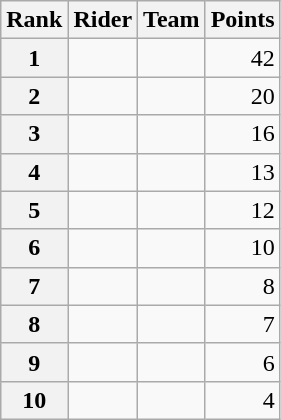<table class="wikitable" margin-bottom:0;">
<tr>
<th scope="col">Rank</th>
<th scope="col">Rider</th>
<th scope="col">Team</th>
<th scope="col">Points</th>
</tr>
<tr>
<th scope="row">1</th>
<td> </td>
<td></td>
<td align="right">42</td>
</tr>
<tr>
<th scope="row">2</th>
<td></td>
<td></td>
<td align="right">20</td>
</tr>
<tr>
<th scope="row">3</th>
<td></td>
<td></td>
<td align="right">16</td>
</tr>
<tr>
<th scope="row">4</th>
<td></td>
<td></td>
<td align="right">13</td>
</tr>
<tr>
<th scope="row">5</th>
<td></td>
<td></td>
<td align="right">12</td>
</tr>
<tr>
<th scope="row">6</th>
<td></td>
<td></td>
<td align="right">10</td>
</tr>
<tr>
<th scope="row">7</th>
<td></td>
<td></td>
<td align="right">8</td>
</tr>
<tr>
<th scope="row">8</th>
<td></td>
<td></td>
<td align="right">7</td>
</tr>
<tr>
<th scope="row">9</th>
<td></td>
<td></td>
<td align="right">6</td>
</tr>
<tr>
<th scope="row">10</th>
<td></td>
<td></td>
<td align="right">4</td>
</tr>
</table>
